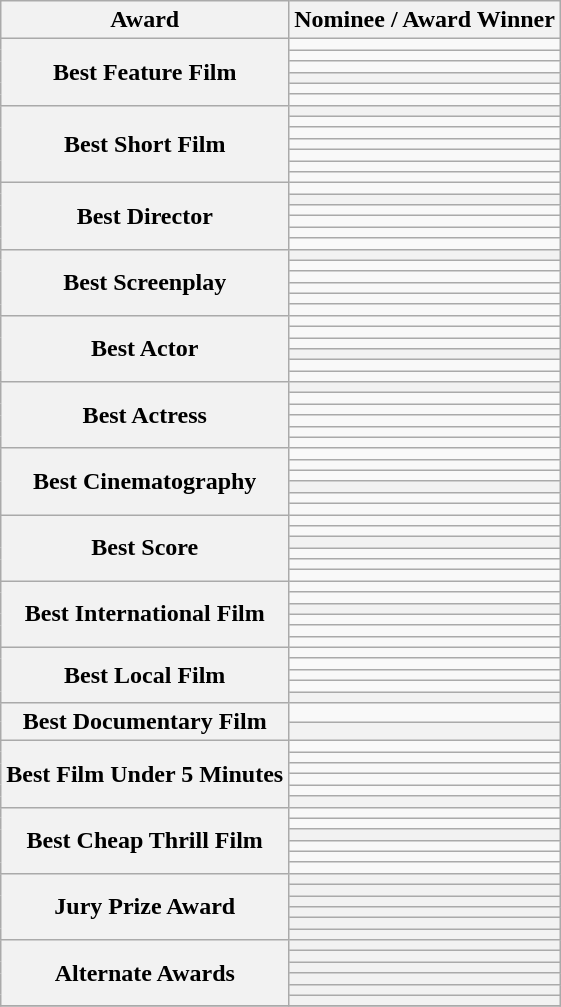<table role="presentation" class="wikitable mw-collapsible mw-collapsed">
<tr>
<th>Award</th>
<th>Nominee / Award Winner</th>
</tr>
<tr>
<th rowspan="6">Best Feature Film</th>
<td></td>
</tr>
<tr>
<td></td>
</tr>
<tr>
<td></td>
</tr>
<tr>
<th></th>
</tr>
<tr>
<td></td>
</tr>
<tr>
<td></td>
</tr>
<tr>
<th rowspan="7">Best Short Film</th>
<th></th>
</tr>
<tr>
<td></td>
</tr>
<tr>
<td></td>
</tr>
<tr>
<td></td>
</tr>
<tr>
<td></td>
</tr>
<tr>
<td></td>
</tr>
<tr>
<td></td>
</tr>
<tr>
<th rowspan="6">Best Director</th>
<td></td>
</tr>
<tr>
<th></th>
</tr>
<tr>
<td></td>
</tr>
<tr>
<td></td>
</tr>
<tr>
<td></td>
</tr>
<tr>
<td></td>
</tr>
<tr>
<th rowspan="6">Best Screenplay</th>
<th></th>
</tr>
<tr>
<td></td>
</tr>
<tr>
<td></td>
</tr>
<tr>
<td></td>
</tr>
<tr>
<td></td>
</tr>
<tr>
<td></td>
</tr>
<tr>
<th rowspan="6">Best Actor</th>
<td></td>
</tr>
<tr>
<td></td>
</tr>
<tr>
<td></td>
</tr>
<tr>
<th></th>
</tr>
<tr>
<td></td>
</tr>
<tr>
<td></td>
</tr>
<tr>
<th rowspan="6">Best Actress</th>
<th></th>
</tr>
<tr>
<td></td>
</tr>
<tr>
<td></td>
</tr>
<tr>
<td></td>
</tr>
<tr>
<td></td>
</tr>
<tr>
<td></td>
</tr>
<tr>
<th rowspan="6">Best Cinematography</th>
<td></td>
</tr>
<tr>
<td></td>
</tr>
<tr>
<td></td>
</tr>
<tr>
<th></th>
</tr>
<tr>
<td></td>
</tr>
<tr>
<td></td>
</tr>
<tr>
<th rowspan="6">Best Score</th>
<td></td>
</tr>
<tr>
<td></td>
</tr>
<tr>
<th></th>
</tr>
<tr>
<td></td>
</tr>
<tr>
<td></td>
</tr>
<tr>
<td></td>
</tr>
<tr>
<th rowspan="6">Best International Film</th>
<td></td>
</tr>
<tr>
<td></td>
</tr>
<tr>
<th></th>
</tr>
<tr>
<td></td>
</tr>
<tr>
<td></td>
</tr>
<tr>
<td></td>
</tr>
<tr>
<th rowspan="5">Best Local Film</th>
<td></td>
</tr>
<tr>
<td></td>
</tr>
<tr>
<td></td>
</tr>
<tr>
<td></td>
</tr>
<tr>
<th></th>
</tr>
<tr>
<th rowspan="2">Best Documentary Film</th>
<td></td>
</tr>
<tr>
<th></th>
</tr>
<tr>
<th rowspan="6">Best Film Under 5 Minutes</th>
<td></td>
</tr>
<tr>
<td></td>
</tr>
<tr>
<td></td>
</tr>
<tr>
<td></td>
</tr>
<tr>
<td></td>
</tr>
<tr>
<th></th>
</tr>
<tr>
<th rowspan="6">Best Cheap Thrill Film</th>
<td></td>
</tr>
<tr>
<td></td>
</tr>
<tr>
<th></th>
</tr>
<tr>
<td></td>
</tr>
<tr>
<td></td>
</tr>
<tr>
<td></td>
</tr>
<tr>
<th rowspan="6">Jury Prize Award</th>
<th></th>
</tr>
<tr>
<th></th>
</tr>
<tr>
<th></th>
</tr>
<tr>
<th></th>
</tr>
<tr>
<th></th>
</tr>
<tr>
<th></th>
</tr>
<tr>
<th rowspan="6">Alternate Awards</th>
<th></th>
</tr>
<tr>
<th></th>
</tr>
<tr>
<th></th>
</tr>
<tr>
<th></th>
</tr>
<tr>
<th></th>
</tr>
<tr>
<th></th>
</tr>
<tr>
</tr>
</table>
